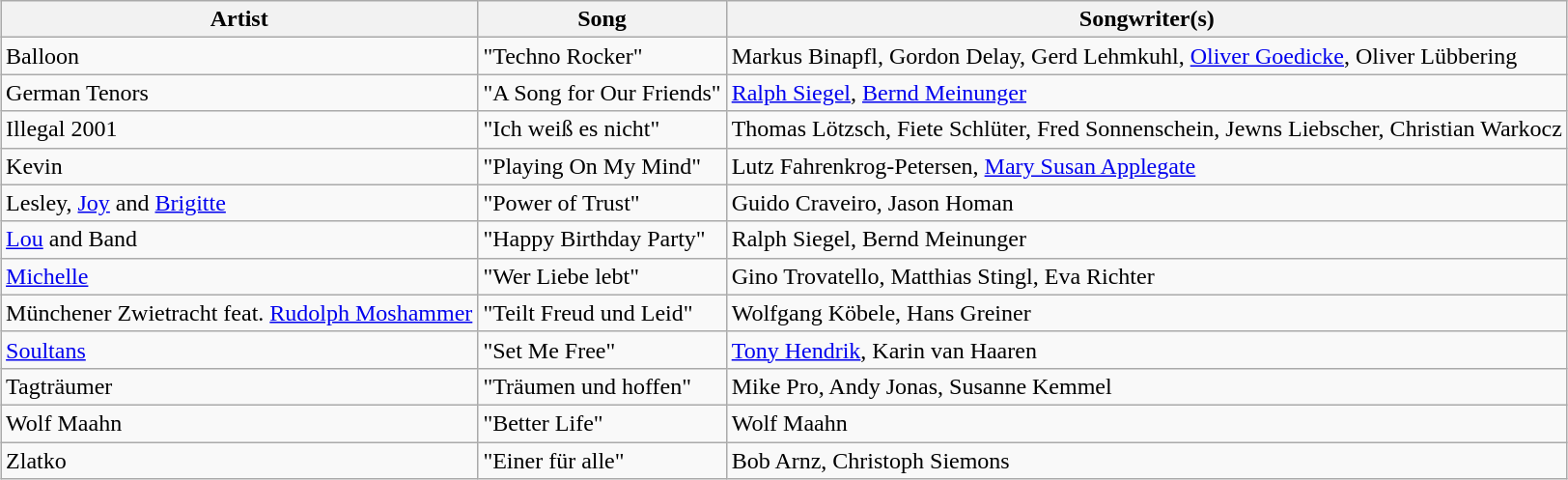<table class="sortable wikitable" style="margin: 1em auto 1em auto;">
<tr>
<th>Artist</th>
<th>Song</th>
<th>Songwriter(s)</th>
</tr>
<tr>
<td>Balloon</td>
<td>"Techno Rocker"</td>
<td>Markus Binapfl, Gordon Delay, Gerd Lehmkuhl, <a href='#'>Oliver Goedicke</a>, Oliver Lübbering</td>
</tr>
<tr>
<td>German Tenors</td>
<td>"A Song for Our Friends"</td>
<td><a href='#'>Ralph Siegel</a>, <a href='#'>Bernd Meinunger</a></td>
</tr>
<tr>
<td>Illegal 2001</td>
<td>"Ich weiß es nicht"</td>
<td>Thomas Lötzsch, Fiete Schlüter, Fred Sonnenschein, Jewns Liebscher, Christian Warkocz</td>
</tr>
<tr>
<td>Kevin</td>
<td>"Playing On My Mind"</td>
<td>Lutz Fahrenkrog-Petersen, <a href='#'>Mary Susan Applegate</a></td>
</tr>
<tr>
<td>Lesley, <a href='#'>Joy</a> and <a href='#'>Brigitte</a></td>
<td>"Power of Trust"</td>
<td>Guido Craveiro, Jason Homan</td>
</tr>
<tr>
<td><a href='#'>Lou</a> and Band</td>
<td>"Happy Birthday Party"</td>
<td>Ralph Siegel, Bernd Meinunger</td>
</tr>
<tr>
<td><a href='#'>Michelle</a></td>
<td>"Wer Liebe lebt"</td>
<td>Gino Trovatello, Matthias Stingl, Eva Richter</td>
</tr>
<tr>
<td>Münchener Zwietracht feat. <a href='#'>Rudolph Moshammer</a></td>
<td>"Teilt Freud und Leid"</td>
<td>Wolfgang Köbele, Hans Greiner</td>
</tr>
<tr>
<td><a href='#'>Soultans</a></td>
<td>"Set Me Free"</td>
<td><a href='#'>Tony Hendrik</a>, Karin van Haaren</td>
</tr>
<tr>
<td>Tagträumer</td>
<td>"Träumen und hoffen"</td>
<td>Mike Pro, Andy Jonas, Susanne Kemmel</td>
</tr>
<tr>
<td>Wolf Maahn</td>
<td>"Better Life"</td>
<td>Wolf Maahn</td>
</tr>
<tr>
<td>Zlatko</td>
<td>"Einer für alle"</td>
<td>Bob Arnz, Christoph Siemons</td>
</tr>
</table>
